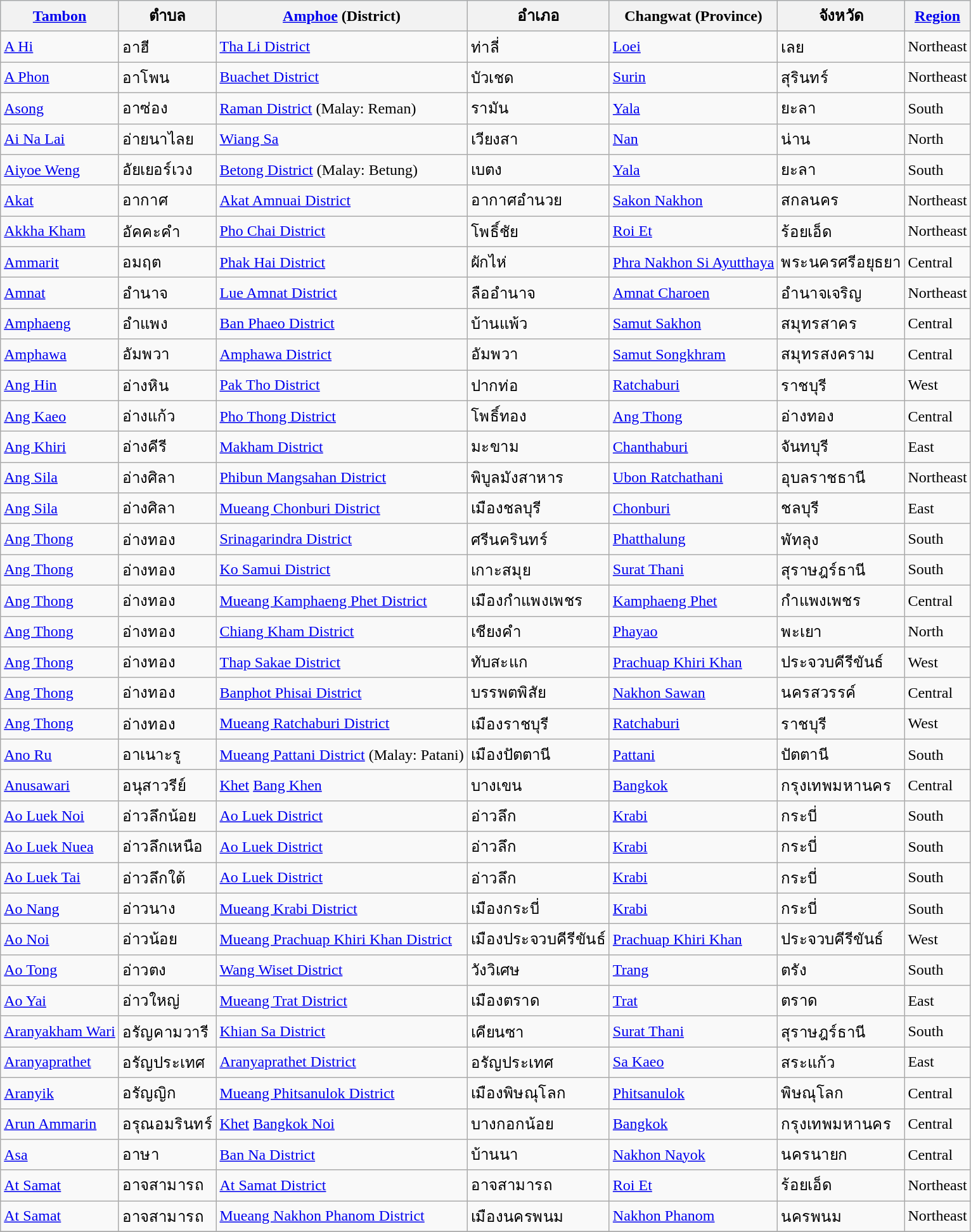<table class="wikitable sortable">
<tr align=center style="background:#d8edff">
<th><a href='#'>Tambon</a></th>
<th>ตำบล</th>
<th><a href='#'>Amphoe</a> (District)</th>
<th>อำเภอ</th>
<th>Changwat (Province)</th>
<th>จังหวัด</th>
<th><a href='#'>Region</a></th>
</tr>
<tr>
<td><a href='#'>A Hi</a></td>
<td>อาฮี</td>
<td><a href='#'>Tha Li District</a></td>
<td>ท่าลี่</td>
<td><a href='#'>Loei</a></td>
<td>เลย</td>
<td>Northeast</td>
</tr>
<tr>
<td><a href='#'>A Phon</a></td>
<td>อาโพน</td>
<td><a href='#'>Buachet District</a></td>
<td>บัวเชด</td>
<td><a href='#'>Surin</a></td>
<td>สุรินทร์</td>
<td>Northeast</td>
</tr>
<tr>
<td><a href='#'>Asong</a></td>
<td>อาซ่อง</td>
<td><a href='#'>Raman District</a> (Malay: Reman)</td>
<td>รามัน</td>
<td><a href='#'>Yala</a></td>
<td>ยะลา</td>
<td>South</td>
</tr>
<tr>
<td><a href='#'>Ai Na Lai</a></td>
<td>อ่ายนาไลย</td>
<td><a href='#'>Wiang Sa</a></td>
<td>เวียงสา</td>
<td><a href='#'>Nan</a></td>
<td>น่าน</td>
<td>North</td>
</tr>
<tr>
<td><a href='#'>Aiyoe Weng</a></td>
<td>อัยเยอร์เวง</td>
<td><a href='#'>Betong District</a> (Malay: Betung)</td>
<td>เบตง</td>
<td><a href='#'>Yala</a></td>
<td>ยะลา</td>
<td>South</td>
</tr>
<tr>
<td><a href='#'>Akat</a></td>
<td>อากาศ</td>
<td><a href='#'>Akat Amnuai District</a></td>
<td>อากาศอำนวย</td>
<td><a href='#'>Sakon Nakhon</a></td>
<td>สกลนคร</td>
<td>Northeast</td>
</tr>
<tr>
<td><a href='#'>Akkha Kham</a></td>
<td>อัคคะคำ</td>
<td><a href='#'>Pho Chai District</a></td>
<td>โพธิ์ชัย</td>
<td><a href='#'>Roi Et</a></td>
<td>ร้อยเอ็ด</td>
<td>Northeast</td>
</tr>
<tr>
<td><a href='#'>Ammarit</a></td>
<td>อมฤต</td>
<td><a href='#'>Phak Hai District</a></td>
<td>ผักไห่</td>
<td><a href='#'>Phra Nakhon Si Ayutthaya</a></td>
<td>พระนครศรีอยุธยา</td>
<td>Central</td>
</tr>
<tr>
<td><a href='#'>Amnat</a></td>
<td>อำนาจ</td>
<td><a href='#'>Lue Amnat District</a></td>
<td>ลืออำนาจ</td>
<td><a href='#'>Amnat Charoen</a></td>
<td>อำนาจเจริญ</td>
<td>Northeast</td>
</tr>
<tr>
<td><a href='#'>Amphaeng</a></td>
<td>อำแพง</td>
<td><a href='#'>Ban Phaeo District</a></td>
<td>บ้านแพ้ว</td>
<td><a href='#'>Samut Sakhon</a></td>
<td>สมุทรสาคร</td>
<td>Central</td>
</tr>
<tr>
<td><a href='#'>Amphawa</a></td>
<td>อัมพวา</td>
<td><a href='#'>Amphawa District</a></td>
<td>อัมพวา</td>
<td><a href='#'>Samut Songkhram</a></td>
<td>สมุทรสงคราม</td>
<td>Central</td>
</tr>
<tr>
<td><a href='#'>Ang Hin</a></td>
<td>อ่างหิน</td>
<td><a href='#'>Pak Tho District</a></td>
<td>ปากท่อ</td>
<td><a href='#'>Ratchaburi</a></td>
<td>ราชบุรี</td>
<td>West</td>
</tr>
<tr>
<td><a href='#'>Ang Kaeo</a></td>
<td>อ่างแก้ว</td>
<td><a href='#'>Pho Thong District</a></td>
<td>โพธิ์ทอง</td>
<td><a href='#'>Ang Thong</a></td>
<td>อ่างทอง</td>
<td>Central</td>
</tr>
<tr>
<td><a href='#'>Ang Khiri</a></td>
<td>อ่างคีรี</td>
<td><a href='#'>Makham District</a></td>
<td>มะขาม</td>
<td><a href='#'>Chanthaburi</a></td>
<td>จันทบุรี</td>
<td>East</td>
</tr>
<tr>
<td><a href='#'>Ang Sila</a></td>
<td>อ่างศิลา</td>
<td><a href='#'>Phibun Mangsahan District</a></td>
<td>พิบูลมังสาหาร</td>
<td><a href='#'>Ubon Ratchathani</a></td>
<td>อุบลราชธานี</td>
<td>Northeast</td>
</tr>
<tr>
<td><a href='#'>Ang Sila</a></td>
<td>อ่างศิลา</td>
<td><a href='#'>Mueang Chonburi District</a></td>
<td>เมืองชลบุรี</td>
<td><a href='#'>Chonburi</a></td>
<td>ชลบุรี</td>
<td>East</td>
</tr>
<tr>
<td><a href='#'>Ang Thong</a></td>
<td>อ่างทอง</td>
<td><a href='#'>Srinagarindra District</a></td>
<td>ศรีนครินทร์</td>
<td><a href='#'>Phatthalung</a></td>
<td>พัทลุง</td>
<td>South</td>
</tr>
<tr>
<td><a href='#'>Ang Thong</a></td>
<td>อ่างทอง</td>
<td><a href='#'>Ko Samui District</a></td>
<td>เกาะสมุย</td>
<td><a href='#'>Surat Thani</a></td>
<td>สุราษฎร์ธานี</td>
<td>South</td>
</tr>
<tr>
<td><a href='#'>Ang Thong</a></td>
<td>อ่างทอง</td>
<td><a href='#'>Mueang Kamphaeng Phet District</a></td>
<td>เมืองกำแพงเพชร</td>
<td><a href='#'>Kamphaeng Phet</a></td>
<td>กำแพงเพชร</td>
<td>Central</td>
</tr>
<tr>
<td><a href='#'>Ang Thong</a></td>
<td>อ่างทอง</td>
<td><a href='#'>Chiang Kham District</a></td>
<td>เชียงคำ</td>
<td><a href='#'>Phayao</a></td>
<td>พะเยา</td>
<td>North</td>
</tr>
<tr>
<td><a href='#'>Ang Thong</a></td>
<td>อ่างทอง</td>
<td><a href='#'>Thap Sakae District</a></td>
<td>ทับสะแก</td>
<td><a href='#'>Prachuap Khiri Khan</a></td>
<td>ประจวบคีรีขันธ์</td>
<td>West</td>
</tr>
<tr>
<td><a href='#'>Ang Thong</a></td>
<td>อ่างทอง</td>
<td><a href='#'>Banphot Phisai District</a></td>
<td>บรรพตพิสัย</td>
<td><a href='#'>Nakhon Sawan</a></td>
<td>นครสวรรค์</td>
<td>Central</td>
</tr>
<tr>
<td><a href='#'>Ang Thong</a></td>
<td>อ่างทอง</td>
<td><a href='#'>Mueang Ratchaburi District</a></td>
<td>เมืองราชบุรี</td>
<td><a href='#'>Ratchaburi</a></td>
<td>ราชบุรี</td>
<td>West</td>
</tr>
<tr>
<td><a href='#'>Ano Ru</a></td>
<td>อาเนาะรู</td>
<td><a href='#'>Mueang Pattani District</a> (Malay: Patani)</td>
<td>เมืองปัตตานี</td>
<td><a href='#'>Pattani</a></td>
<td>ปัตตานี</td>
<td>South</td>
</tr>
<tr>
<td><a href='#'>Anusawari</a></td>
<td>อนุสาวรีย์</td>
<td><a href='#'>Khet</a> <a href='#'>Bang Khen</a></td>
<td>บางเขน</td>
<td><a href='#'>Bangkok</a></td>
<td>กรุงเทพมหานคร</td>
<td>Central</td>
</tr>
<tr>
<td><a href='#'>Ao Luek Noi</a></td>
<td>อ่าวลึกน้อย</td>
<td><a href='#'>Ao Luek District</a></td>
<td>อ่าวลึก</td>
<td><a href='#'>Krabi</a></td>
<td>กระบี่</td>
<td>South</td>
</tr>
<tr>
<td><a href='#'>Ao Luek Nuea</a></td>
<td>อ่าวลึกเหนือ</td>
<td><a href='#'>Ao Luek District</a></td>
<td>อ่าวลึก</td>
<td><a href='#'>Krabi</a></td>
<td>กระบี่</td>
<td>South</td>
</tr>
<tr>
<td><a href='#'>Ao Luek Tai</a></td>
<td>อ่าวลึกใต้</td>
<td><a href='#'>Ao Luek District</a></td>
<td>อ่าวลึก</td>
<td><a href='#'>Krabi</a></td>
<td>กระบี่</td>
<td>South</td>
</tr>
<tr>
<td><a href='#'>Ao Nang</a></td>
<td>อ่าวนาง</td>
<td><a href='#'>Mueang Krabi District</a></td>
<td>เมืองกระบี่</td>
<td><a href='#'>Krabi</a></td>
<td>กระบี่</td>
<td>South</td>
</tr>
<tr>
<td><a href='#'>Ao Noi</a></td>
<td>อ่าวน้อย</td>
<td><a href='#'>Mueang Prachuap Khiri Khan District</a></td>
<td>เมืองประจวบคีรีขันธ์</td>
<td><a href='#'>Prachuap Khiri Khan</a></td>
<td>ประจวบคีรีขันธ์</td>
<td>West</td>
</tr>
<tr>
<td><a href='#'>Ao Tong</a></td>
<td>อ่าวตง</td>
<td><a href='#'>Wang Wiset District</a></td>
<td>วังวิเศษ</td>
<td><a href='#'>Trang</a></td>
<td>ตรัง</td>
<td>South</td>
</tr>
<tr>
<td><a href='#'>Ao Yai</a></td>
<td>อ่าวใหญ่</td>
<td><a href='#'>Mueang Trat District</a></td>
<td>เมืองตราด</td>
<td><a href='#'>Trat</a></td>
<td>ตราด</td>
<td>East</td>
</tr>
<tr>
<td><a href='#'>Aranyakham Wari</a></td>
<td>อรัญคามวารี</td>
<td><a href='#'>Khian Sa District</a></td>
<td>เคียนซา</td>
<td><a href='#'>Surat Thani</a></td>
<td>สุราษฎร์ธานี</td>
<td>South</td>
</tr>
<tr>
<td><a href='#'>Aranyaprathet</a></td>
<td>อรัญประเทศ</td>
<td><a href='#'>Aranyaprathet District</a></td>
<td>อรัญประเทศ</td>
<td><a href='#'>Sa Kaeo</a></td>
<td>สระแก้ว</td>
<td>East</td>
</tr>
<tr>
<td><a href='#'>Aranyik</a></td>
<td>อรัญญิก</td>
<td><a href='#'>Mueang Phitsanulok District</a></td>
<td>เมืองพิษณุโลก</td>
<td><a href='#'>Phitsanulok</a></td>
<td>พิษณุโลก</td>
<td>Central</td>
</tr>
<tr>
<td><a href='#'>Arun Ammarin</a></td>
<td>อรุณอมรินทร์</td>
<td><a href='#'>Khet</a> <a href='#'>Bangkok Noi</a></td>
<td>บางกอกน้อย</td>
<td><a href='#'>Bangkok</a></td>
<td>กรุงเทพมหานคร</td>
<td>Central</td>
</tr>
<tr>
<td><a href='#'>Asa</a></td>
<td>อาษา</td>
<td><a href='#'>Ban Na District</a></td>
<td>บ้านนา</td>
<td><a href='#'>Nakhon Nayok</a></td>
<td>นครนายก</td>
<td>Central</td>
</tr>
<tr>
<td><a href='#'>At Samat</a></td>
<td>อาจสามารถ</td>
<td><a href='#'>At Samat District</a></td>
<td>อาจสามารถ</td>
<td><a href='#'>Roi Et</a></td>
<td>ร้อยเอ็ด</td>
<td>Northeast</td>
</tr>
<tr>
<td><a href='#'>At Samat</a></td>
<td>อาจสามารถ</td>
<td><a href='#'>Mueang Nakhon Phanom District</a></td>
<td>เมืองนครพนม</td>
<td><a href='#'>Nakhon Phanom</a></td>
<td>นครพนม</td>
<td>Northeast</td>
</tr>
<tr>
</tr>
</table>
